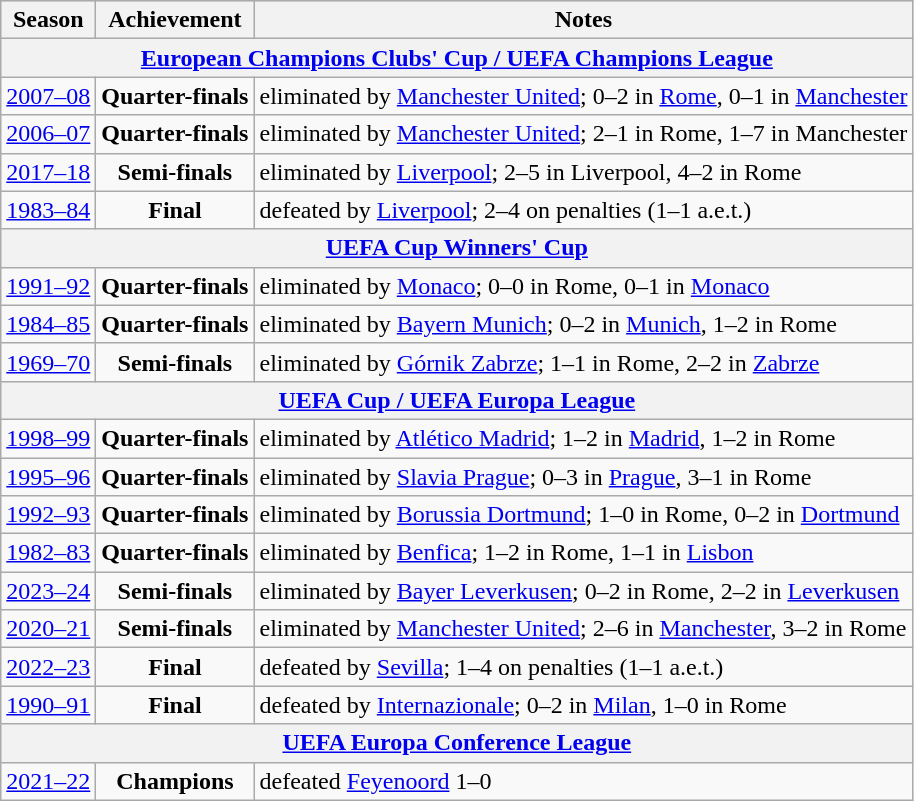<table class="wikitable toccolours" border="0" cellpadding="2" cellspacing="0" align="left" style="margin:0.5em;">
<tr bgcolor=#CADCFB>
<th>Season</th>
<th>Achievement</th>
<th>Notes</th>
</tr>
<tr>
<th colspan="3" bgcolor="#EFEFEF"><a href='#'>European Champions Clubs' Cup / UEFA Champions League</a></th>
</tr>
<tr>
<td align="center"><a href='#'>2007–08</a></td>
<td align="center"><strong>Quarter-finals</strong></td>
<td align="left">eliminated by <a href='#'>Manchester United</a>; 0–2 in <a href='#'>Rome</a>, 0–1 in <a href='#'>Manchester</a></td>
</tr>
<tr>
<td align="center"><a href='#'>2006–07</a></td>
<td align="center"><strong>Quarter-finals</strong></td>
<td align="left">eliminated by <a href='#'>Manchester United</a>; 2–1 in Rome, 1–7 in Manchester</td>
</tr>
<tr>
<td align="center"><a href='#'>2017–18</a></td>
<td align="center"><strong>Semi-finals</strong></td>
<td align="left">eliminated by <a href='#'>Liverpool</a>; 2–5 in Liverpool, 4–2 in Rome</td>
</tr>
<tr>
<td align="center"><a href='#'>1983–84</a></td>
<td align="center"><strong>Final</strong></td>
<td align="left">defeated by <a href='#'>Liverpool</a>; 2–4 on penalties (1–1 a.e.t.)</td>
</tr>
<tr>
<th colspan="3" bgcolor="#EFEFEF"><a href='#'>UEFA Cup Winners' Cup</a></th>
</tr>
<tr>
<td align="center"><a href='#'>1991–92</a></td>
<td align="center"><strong>Quarter-finals</strong></td>
<td align="left">eliminated by <a href='#'>Monaco</a>; 0–0 in Rome, 0–1 in <a href='#'>Monaco</a></td>
</tr>
<tr>
<td align="center"><a href='#'>1984–85</a></td>
<td align="center"><strong>Quarter-finals</strong></td>
<td align="left">eliminated by <a href='#'>Bayern Munich</a>; 0–2 in <a href='#'>Munich</a>, 1–2 in Rome</td>
</tr>
<tr>
<td align="center"><a href='#'>1969–70</a></td>
<td align="center"><strong>Semi-finals</strong></td>
<td align="left">eliminated by <a href='#'>Górnik Zabrze</a>; 1–1 in Rome, 2–2 in <a href='#'>Zabrze</a></td>
</tr>
<tr>
<th colspan="3" bgcolor="#EFEFEF"><a href='#'>UEFA Cup / UEFA Europa League</a></th>
</tr>
<tr>
<td align="center"><a href='#'>1998–99</a></td>
<td align="center"><strong>Quarter-finals</strong></td>
<td align="left">eliminated by <a href='#'>Atlético Madrid</a>; 1–2 in <a href='#'>Madrid</a>, 1–2 in Rome</td>
</tr>
<tr>
<td align="center"><a href='#'>1995–96</a></td>
<td align="center"><strong>Quarter-finals</strong></td>
<td align="left">eliminated by <a href='#'>Slavia Prague</a>; 0–3 in <a href='#'>Prague</a>, 3–1 in Rome</td>
</tr>
<tr>
<td align="center"><a href='#'>1992–93</a></td>
<td align="center"><strong>Quarter-finals</strong></td>
<td align="left">eliminated by <a href='#'>Borussia Dortmund</a>; 1–0 in Rome, 0–2 in <a href='#'>Dortmund</a></td>
</tr>
<tr>
<td align="center"><a href='#'>1982–83</a></td>
<td align="center"><strong>Quarter-finals</strong></td>
<td align="left">eliminated by <a href='#'>Benfica</a>; 1–2 in Rome, 1–1 in <a href='#'>Lisbon</a></td>
</tr>
<tr>
<td align="center"><a href='#'>2023–24</a></td>
<td align="center"><strong>Semi-finals</strong></td>
<td align="left">eliminated by <a href='#'>Bayer Leverkusen</a>; 0–2 in Rome, 2–2 in <a href='#'>Leverkusen</a></td>
</tr>
<tr>
<td align="center"><a href='#'>2020–21</a></td>
<td align="center"><strong>Semi-finals</strong></td>
<td align="left">eliminated by <a href='#'>Manchester United</a>; 2–6 in <a href='#'>Manchester</a>, 3–2 in Rome</td>
</tr>
<tr>
<td align="center"><a href='#'>2022–23</a></td>
<td align="center"><strong>Final</strong></td>
<td align="left">defeated by <a href='#'>Sevilla</a>; 1–4 on penalties (1–1 a.e.t.)</td>
</tr>
<tr>
<td align="center"><a href='#'>1990–91</a></td>
<td align="center"><strong>Final</strong></td>
<td align="left">defeated by <a href='#'>Internazionale</a>; 0–2 in <a href='#'>Milan</a>, 1–0 in Rome</td>
</tr>
<tr>
<th colspan="3"><a href='#'>UEFA Europa Conference League</a></th>
</tr>
<tr>
<td align="center"><a href='#'>2021–22</a></td>
<td align="center"><strong>Champions</strong></td>
<td>defeated <a href='#'>Feyenoord</a> 1–0</td>
</tr>
</table>
